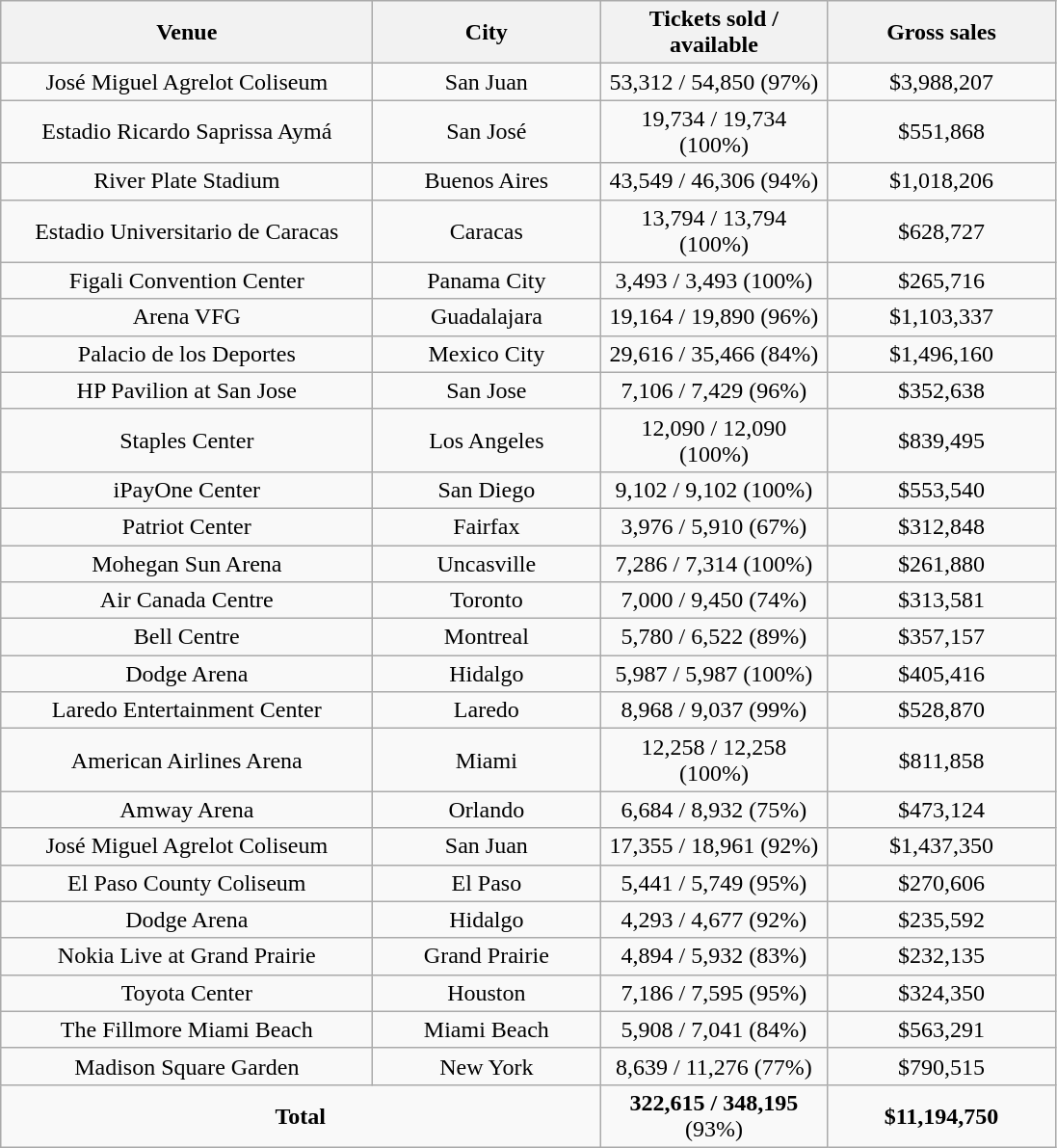<table class="wikitable" style="text-align:center;">
<tr>
<th width="250">Venue</th>
<th width="150">City</th>
<th width="150">Tickets sold / available</th>
<th width="150">Gross sales</th>
</tr>
<tr>
<td>José Miguel Agrelot Coliseum</td>
<td>San Juan</td>
<td>53,312 / 54,850 (97%)</td>
<td>$3,988,207</td>
</tr>
<tr>
<td>Estadio Ricardo Saprissa Aymá</td>
<td>San José</td>
<td>19,734 / 19,734 (100%)</td>
<td>$551,868</td>
</tr>
<tr>
<td>River Plate Stadium</td>
<td>Buenos Aires</td>
<td>43,549 / 46,306 (94%)</td>
<td>$1,018,206</td>
</tr>
<tr>
<td>Estadio Universitario de Caracas</td>
<td>Caracas</td>
<td>13,794 / 13,794 (100%)</td>
<td>$628,727</td>
</tr>
<tr>
<td>Figali Convention Center</td>
<td>Panama City</td>
<td>3,493 / 3,493 (100%)</td>
<td>$265,716</td>
</tr>
<tr>
<td>Arena VFG</td>
<td>Guadalajara</td>
<td>19,164 / 19,890 (96%)</td>
<td>$1,103,337</td>
</tr>
<tr>
<td>Palacio de los Deportes</td>
<td>Mexico City</td>
<td>29,616 / 35,466 (84%)</td>
<td>$1,496,160</td>
</tr>
<tr>
<td>HP Pavilion at San Jose</td>
<td>San Jose</td>
<td>7,106 / 7,429 (96%)</td>
<td>$352,638</td>
</tr>
<tr>
<td>Staples Center</td>
<td>Los Angeles</td>
<td>12,090 / 12,090 (100%)</td>
<td>$839,495</td>
</tr>
<tr>
<td>iPayOne Center</td>
<td>San Diego</td>
<td>9,102 / 9,102 (100%)</td>
<td>$553,540</td>
</tr>
<tr>
<td>Patriot Center</td>
<td>Fairfax</td>
<td>3,976 / 5,910 (67%)</td>
<td>$312,848</td>
</tr>
<tr>
<td>Mohegan Sun Arena</td>
<td>Uncasville</td>
<td>7,286 / 7,314 (100%)</td>
<td>$261,880</td>
</tr>
<tr>
<td>Air Canada Centre</td>
<td>Toronto</td>
<td>7,000 / 9,450 (74%)</td>
<td>$313,581</td>
</tr>
<tr>
<td>Bell Centre</td>
<td>Montreal</td>
<td>5,780 / 6,522 (89%)</td>
<td>$357,157</td>
</tr>
<tr>
<td>Dodge Arena</td>
<td>Hidalgo</td>
<td>5,987 / 5,987 (100%)</td>
<td>$405,416</td>
</tr>
<tr>
<td>Laredo Entertainment Center</td>
<td>Laredo</td>
<td>8,968 / 9,037 (99%)</td>
<td>$528,870</td>
</tr>
<tr>
<td>American Airlines Arena</td>
<td>Miami</td>
<td>12,258 / 12,258 (100%)</td>
<td>$811,858</td>
</tr>
<tr>
<td>Amway Arena</td>
<td>Orlando</td>
<td>6,684 / 8,932 (75%)</td>
<td>$473,124</td>
</tr>
<tr>
<td>José Miguel Agrelot Coliseum</td>
<td>San Juan</td>
<td>17,355 / 18,961 (92%)</td>
<td>$1,437,350</td>
</tr>
<tr>
<td>El Paso County Coliseum</td>
<td>El Paso</td>
<td>5,441 / 5,749 (95%)</td>
<td>$270,606</td>
</tr>
<tr>
<td>Dodge Arena</td>
<td>Hidalgo</td>
<td>4,293 / 4,677 (92%)</td>
<td>$235,592</td>
</tr>
<tr>
<td>Nokia Live at Grand Prairie</td>
<td>Grand Prairie</td>
<td>4,894 / 5,932 (83%)</td>
<td>$232,135</td>
</tr>
<tr>
<td>Toyota Center</td>
<td>Houston</td>
<td>7,186 / 7,595 (95%)</td>
<td>$324,350</td>
</tr>
<tr>
<td>The Fillmore Miami Beach</td>
<td>Miami Beach</td>
<td>5,908 / 7,041 (84%)</td>
<td>$563,291</td>
</tr>
<tr>
<td>Madison Square Garden</td>
<td>New York</td>
<td>8,639 / 11,276 (77%)</td>
<td>$790,515</td>
</tr>
<tr>
<td colspan="2"><strong>Total</strong></td>
<td><strong>322,615 / 348,195</strong> (93%)</td>
<td><strong>$11,194,750</strong></td>
</tr>
</table>
